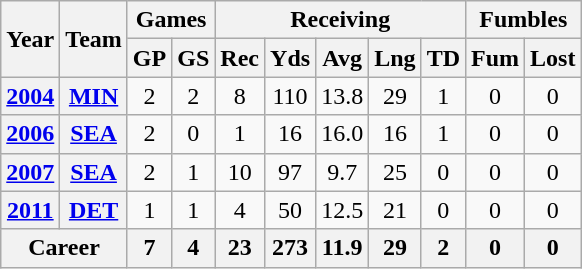<table class="wikitable" style="text-align:center;">
<tr>
<th rowspan="2">Year</th>
<th rowspan="2">Team</th>
<th colspan="2">Games</th>
<th colspan="5">Receiving</th>
<th colspan="2">Fumbles</th>
</tr>
<tr>
<th>GP</th>
<th>GS</th>
<th>Rec</th>
<th>Yds</th>
<th>Avg</th>
<th>Lng</th>
<th>TD</th>
<th>Fum</th>
<th>Lost</th>
</tr>
<tr>
<th><a href='#'>2004</a></th>
<th><a href='#'>MIN</a></th>
<td>2</td>
<td>2</td>
<td>8</td>
<td>110</td>
<td>13.8</td>
<td>29</td>
<td>1</td>
<td>0</td>
<td>0</td>
</tr>
<tr>
<th><a href='#'>2006</a></th>
<th><a href='#'>SEA</a></th>
<td>2</td>
<td>0</td>
<td>1</td>
<td>16</td>
<td>16.0</td>
<td>16</td>
<td>1</td>
<td>0</td>
<td>0</td>
</tr>
<tr>
<th><a href='#'>2007</a></th>
<th><a href='#'>SEA</a></th>
<td>2</td>
<td>1</td>
<td>10</td>
<td>97</td>
<td>9.7</td>
<td>25</td>
<td>0</td>
<td>0</td>
<td>0</td>
</tr>
<tr>
<th><a href='#'>2011</a></th>
<th><a href='#'>DET</a></th>
<td>1</td>
<td>1</td>
<td>4</td>
<td>50</td>
<td>12.5</td>
<td>21</td>
<td>0</td>
<td>0</td>
<td>0</td>
</tr>
<tr>
<th colspan="2">Career</th>
<th>7</th>
<th>4</th>
<th>23</th>
<th>273</th>
<th>11.9</th>
<th>29</th>
<th>2</th>
<th>0</th>
<th>0</th>
</tr>
</table>
